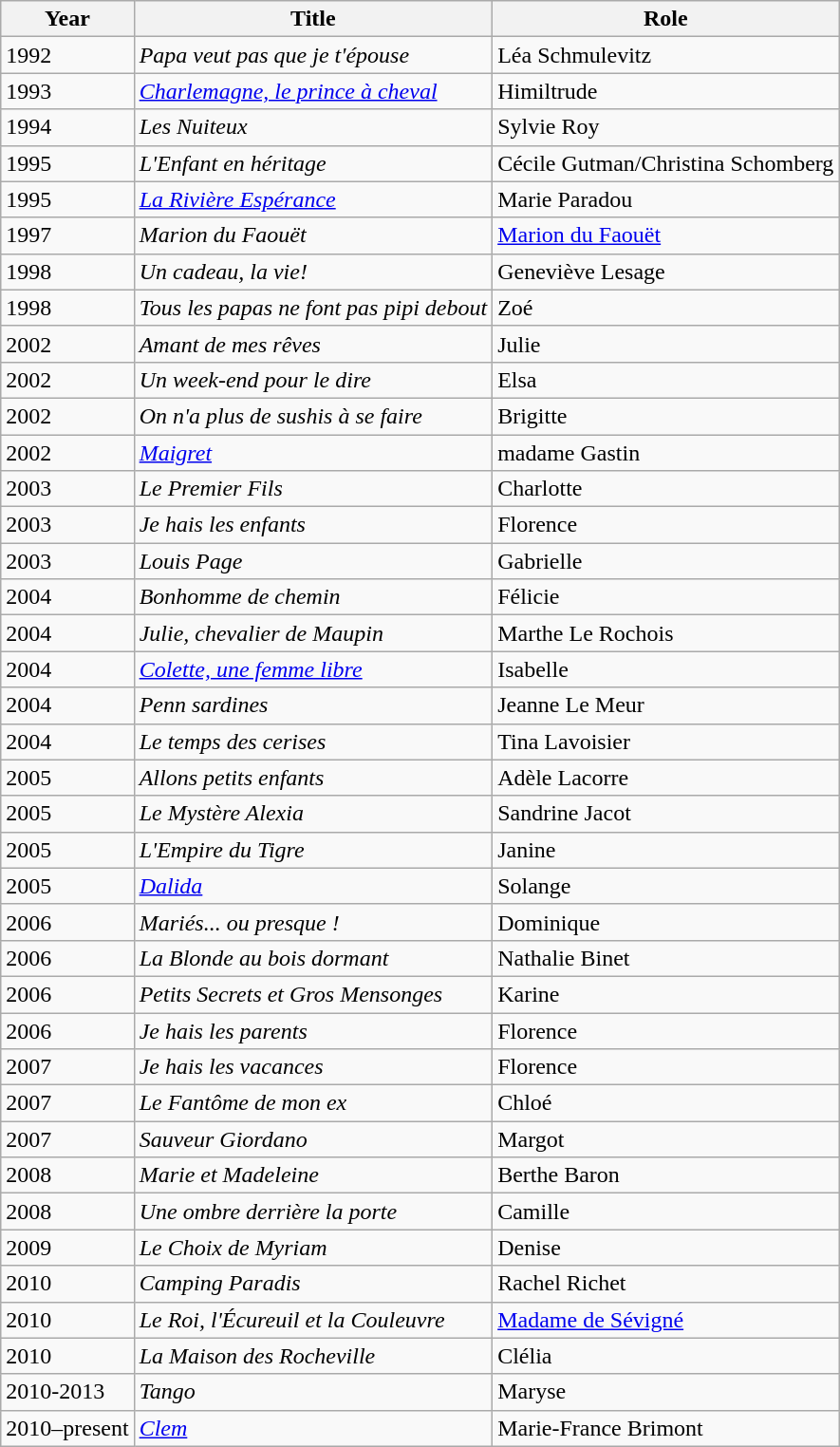<table class="wikitable sortable">
<tr>
<th>Year</th>
<th>Title</th>
<th>Role</th>
</tr>
<tr>
<td>1992</td>
<td><em>Papa veut pas que je t'épouse</em></td>
<td>Léa Schmulevitz</td>
</tr>
<tr>
<td>1993</td>
<td><em><a href='#'>Charlemagne, le prince à cheval</a></em></td>
<td>Himiltrude</td>
</tr>
<tr>
<td>1994</td>
<td><em>Les Nuiteux</em></td>
<td>Sylvie Roy</td>
</tr>
<tr>
<td>1995</td>
<td><em>L'Enfant en héritage</em></td>
<td>Cécile Gutman/Christina Schomberg</td>
</tr>
<tr>
<td>1995</td>
<td><em><a href='#'>La Rivière Espérance</a></em></td>
<td>Marie Paradou</td>
</tr>
<tr>
<td>1997</td>
<td><em>Marion du Faouët</em></td>
<td><a href='#'>Marion du Faouët</a></td>
</tr>
<tr>
<td>1998</td>
<td><em>Un cadeau, la vie!</em></td>
<td>Geneviève Lesage</td>
</tr>
<tr>
<td>1998</td>
<td><em>Tous les papas ne font pas pipi debout</em></td>
<td>Zoé</td>
</tr>
<tr>
<td>2002</td>
<td><em>Amant de mes rêves</em></td>
<td>Julie</td>
</tr>
<tr>
<td>2002</td>
<td><em>Un week-end pour le dire</em></td>
<td>Elsa</td>
</tr>
<tr>
<td>2002</td>
<td><em>On n'a plus de sushis à se faire</em></td>
<td>Brigitte</td>
</tr>
<tr>
<td>2002</td>
<td><em><a href='#'>Maigret</a></em></td>
<td>madame Gastin</td>
</tr>
<tr>
<td>2003</td>
<td><em>Le Premier Fils</em></td>
<td>Charlotte</td>
</tr>
<tr>
<td>2003</td>
<td><em>Je hais les enfants</em></td>
<td>Florence</td>
</tr>
<tr>
<td>2003</td>
<td><em>Louis Page</em></td>
<td>Gabrielle</td>
</tr>
<tr>
<td>2004</td>
<td><em>Bonhomme de chemin</em></td>
<td>Félicie</td>
</tr>
<tr>
<td>2004</td>
<td><em>Julie, chevalier de Maupin</em></td>
<td>Marthe Le Rochois</td>
</tr>
<tr>
<td>2004</td>
<td><em><a href='#'>Colette, une femme libre</a></em></td>
<td>Isabelle</td>
</tr>
<tr>
<td>2004</td>
<td><em>Penn sardines</em></td>
<td>Jeanne Le Meur</td>
</tr>
<tr>
<td>2004</td>
<td><em>Le temps des cerises</em></td>
<td>Tina Lavoisier</td>
</tr>
<tr>
<td>2005</td>
<td><em>Allons petits enfants</em></td>
<td>Adèle Lacorre</td>
</tr>
<tr>
<td>2005</td>
<td><em>Le Mystère Alexia</em></td>
<td>Sandrine Jacot</td>
</tr>
<tr>
<td>2005</td>
<td><em>L'Empire du Tigre</em></td>
<td>Janine</td>
</tr>
<tr>
<td>2005</td>
<td><em><a href='#'>Dalida</a></em></td>
<td>Solange</td>
</tr>
<tr>
<td>2006</td>
<td><em>Mariés... ou presque !</em></td>
<td>Dominique</td>
</tr>
<tr>
<td>2006</td>
<td><em>La Blonde au bois dormant</em></td>
<td>Nathalie Binet</td>
</tr>
<tr>
<td>2006</td>
<td><em>Petits Secrets et Gros Mensonges</em></td>
<td>Karine</td>
</tr>
<tr>
<td>2006</td>
<td><em>Je hais les parents</em></td>
<td>Florence</td>
</tr>
<tr>
<td>2007</td>
<td><em>Je hais les vacances</em></td>
<td>Florence</td>
</tr>
<tr>
<td>2007</td>
<td><em>Le Fantôme de mon ex</em></td>
<td>Chloé</td>
</tr>
<tr>
<td>2007</td>
<td><em>Sauveur Giordano</em></td>
<td>Margot</td>
</tr>
<tr>
<td>2008</td>
<td><em>Marie et Madeleine</em></td>
<td>Berthe Baron</td>
</tr>
<tr>
<td>2008</td>
<td><em>Une ombre derrière la porte</em></td>
<td>Camille</td>
</tr>
<tr>
<td>2009</td>
<td><em>Le Choix de Myriam</em></td>
<td>Denise</td>
</tr>
<tr>
<td>2010</td>
<td><em>Camping Paradis</em></td>
<td>Rachel Richet</td>
</tr>
<tr>
<td>2010</td>
<td><em>Le Roi, l'Écureuil et la Couleuvre</em></td>
<td><a href='#'>Madame de Sévigné</a></td>
</tr>
<tr>
<td>2010</td>
<td><em>La Maison des Rocheville</em></td>
<td>Clélia</td>
</tr>
<tr>
<td>2010-2013</td>
<td><em>Tango</em></td>
<td>Maryse</td>
</tr>
<tr>
<td>2010–present</td>
<td><em><a href='#'>Clem</a></em></td>
<td>Marie-France Brimont</td>
</tr>
</table>
